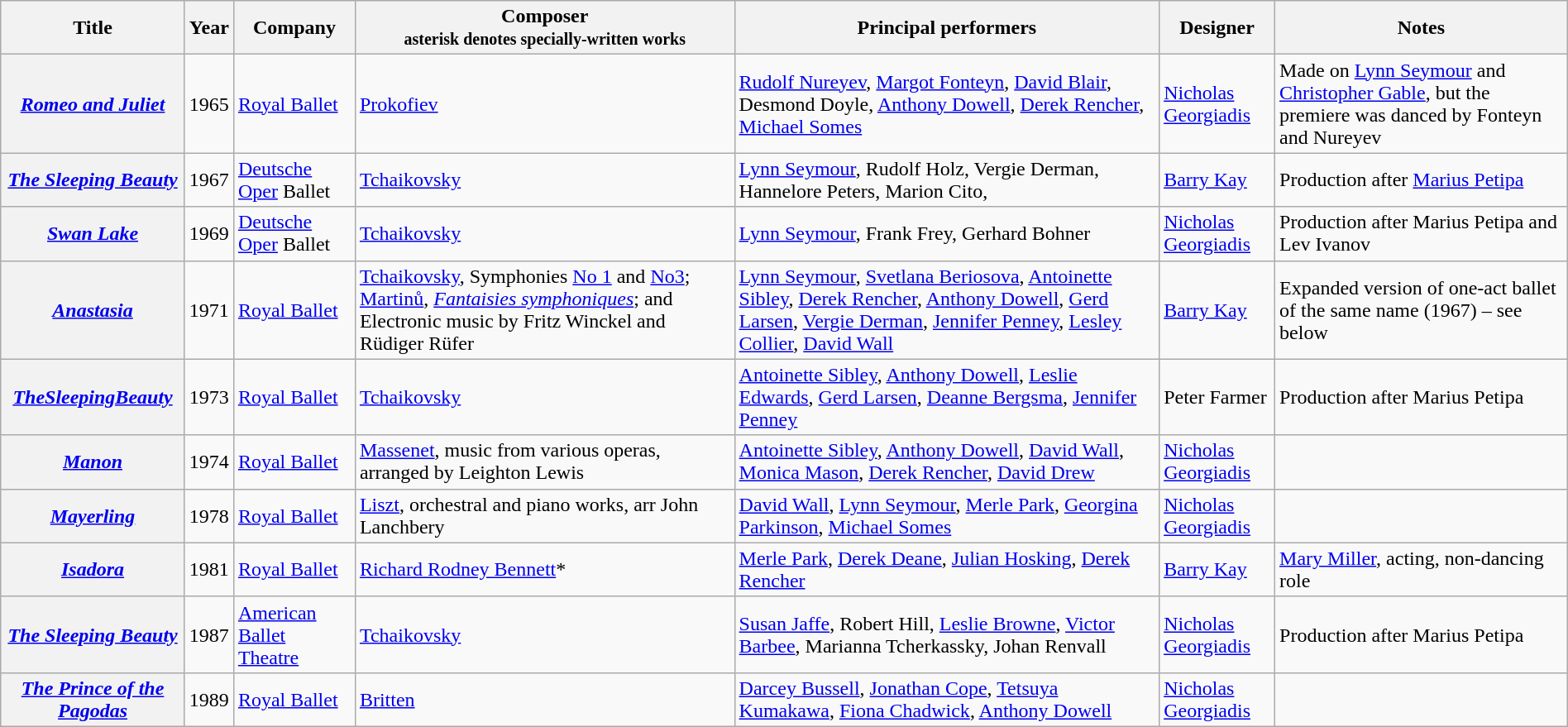<table class="wikitable plainrowheaders" style="margin-right: 0;">
<tr>
<th scope="col">Title</th>
<th scope="col">Year</th>
<th scope="col">Company</th>
<th scope="col">Composer<br><small>asterisk denotes specially-written works</small></th>
<th scope="col">Principal performers</th>
<th scope="col">Designer</th>
<th scope="col" class="unsortable">Notes</th>
</tr>
<tr>
<th scope="row"><em><a href='#'>Romeo and Juliet</a></em></th>
<td>1965</td>
<td><a href='#'>Royal Ballet</a></td>
<td><a href='#'>Prokofiev</a></td>
<td><a href='#'>Rudolf Nureyev</a>, <a href='#'>Margot Fonteyn</a>, <a href='#'>David Blair</a>, Desmond Doyle, <a href='#'>Anthony Dowell</a>, <a href='#'>Derek Rencher</a>, <a href='#'>Michael Somes</a></td>
<td><a href='#'>Nicholas Georgiadis</a></td>
<td>Made on <a href='#'>Lynn Seymour</a> and <a href='#'>Christopher Gable</a>, but the premiere was danced by Fonteyn and  Nureyev</td>
</tr>
<tr>
<th scope="row"><em><a href='#'>The Sleeping Beauty</a></em></th>
<td>1967</td>
<td><a href='#'>Deutsche Oper</a> Ballet</td>
<td><a href='#'>Tchaikovsky</a></td>
<td><a href='#'>Lynn Seymour</a>, Rudolf Holz, Vergie Derman, Hannelore Peters, Marion Cito,</td>
<td><a href='#'>Barry Kay</a></td>
<td>Production after <a href='#'>Marius Petipa</a></td>
</tr>
<tr>
<th scope="row"><em><a href='#'>Swan Lake</a></em></th>
<td>1969</td>
<td><a href='#'>Deutsche Oper</a> Ballet</td>
<td><a href='#'>Tchaikovsky</a></td>
<td><a href='#'>Lynn Seymour</a>, Frank Frey, Gerhard Bohner</td>
<td><a href='#'>Nicholas Georgiadis</a></td>
<td>Production after Marius Petipa and Lev Ivanov</td>
</tr>
<tr>
<th scope="row"><em><a href='#'>Anastasia</a></em></th>
<td>1971</td>
<td><a href='#'>Royal Ballet</a></td>
<td><a href='#'>Tchaikovsky</a>, Symphonies <a href='#'>No 1</a> and <a href='#'>No3</a>;  <a href='#'>Martinů</a>, <em><a href='#'>Fantaisies symphoniques</a></em>; and Electronic music by Fritz Winckel and Rüdiger Rüfer</td>
<td><a href='#'>Lynn Seymour</a>, <a href='#'>Svetlana Beriosova</a>, <a href='#'>Antoinette Sibley</a>, <a href='#'>Derek Rencher</a>, <a href='#'>Anthony Dowell</a>, <a href='#'>Gerd Larsen</a>, <a href='#'>Vergie Derman</a>, <a href='#'>Jennifer Penney</a>, <a href='#'>Lesley Collier</a>, <a href='#'>David Wall</a></td>
<td><a href='#'>Barry Kay</a></td>
<td>Expanded version of one-act ballet of the same name (1967) – see below</td>
</tr>
<tr>
<th scope="row"><em><a href='#'>TheSleepingBeauty</a></em></th>
<td>1973</td>
<td><a href='#'>Royal Ballet</a></td>
<td><a href='#'>Tchaikovsky</a></td>
<td><a href='#'>Antoinette Sibley</a>, <a href='#'>Anthony Dowell</a>, <a href='#'>Leslie Edwards</a>, <a href='#'>Gerd Larsen</a>, <a href='#'>Deanne Bergsma</a>, <a href='#'>Jennifer Penney</a></td>
<td>Peter Farmer</td>
<td>Production after Marius Petipa</td>
</tr>
<tr>
<th scope="row"><em><a href='#'>Manon</a></em></th>
<td>1974</td>
<td><a href='#'>Royal Ballet</a></td>
<td><a href='#'>Massenet</a>, music from various operas, arranged by Leighton Lewis</td>
<td><a href='#'>Antoinette Sibley</a>, <a href='#'>Anthony Dowell</a>, <a href='#'>David Wall</a>, <a href='#'>Monica Mason</a>, <a href='#'>Derek Rencher</a>, <a href='#'>David Drew</a></td>
<td><a href='#'>Nicholas Georgiadis</a></td>
<td></td>
</tr>
<tr>
<th scope="row"><em><a href='#'>Mayerling</a></em></th>
<td>1978</td>
<td><a href='#'>Royal Ballet</a></td>
<td><a href='#'>Liszt</a>, orchestral and piano works, arr John Lanchbery</td>
<td><a href='#'>David Wall</a>, <a href='#'>Lynn Seymour</a>, <a href='#'>Merle Park</a>, <a href='#'>Georgina Parkinson</a>, <a href='#'>Michael Somes</a></td>
<td><a href='#'>Nicholas Georgiadis</a></td>
<td></td>
</tr>
<tr>
<th scope="row"><em><a href='#'>Isadora</a></em></th>
<td>1981</td>
<td><a href='#'>Royal Ballet</a></td>
<td><a href='#'>Richard Rodney Bennett</a>*</td>
<td><a href='#'>Merle Park</a>, <a href='#'>Derek Deane</a>, <a href='#'>Julian Hosking</a>, <a href='#'>Derek Rencher</a></td>
<td><a href='#'>Barry Kay</a></td>
<td><a href='#'>Mary Miller</a>, acting, non-dancing role</td>
</tr>
<tr>
<th scope="row"><em><a href='#'>The Sleeping Beauty</a></em></th>
<td>1987</td>
<td><a href='#'>American Ballet Theatre</a></td>
<td><a href='#'>Tchaikovsky</a></td>
<td><a href='#'>Susan Jaffe</a>, Robert Hill, <a href='#'>Leslie Browne</a>, <a href='#'>Victor Barbee</a>, Marianna Tcherkassky, Johan Renvall</td>
<td><a href='#'>Nicholas Georgiadis</a></td>
<td>Production after Marius Petipa</td>
</tr>
<tr>
<th scope="row"><em><a href='#'>The Prince of the Pagodas</a></em></th>
<td>1989</td>
<td><a href='#'>Royal Ballet</a></td>
<td><a href='#'>Britten</a></td>
<td><a href='#'>Darcey Bussell</a>, <a href='#'>Jonathan Cope</a>, <a href='#'>Tetsuya Kumakawa</a>, <a href='#'>Fiona Chadwick</a>, <a href='#'>Anthony Dowell</a></td>
<td><a href='#'>Nicholas Georgiadis</a></td>
<td></td>
</tr>
</table>
